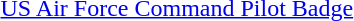<table>
<tr>
<td></td>
<td><a href='#'>US Air Force Command Pilot Badge</a></td>
</tr>
<tr>
</tr>
</table>
